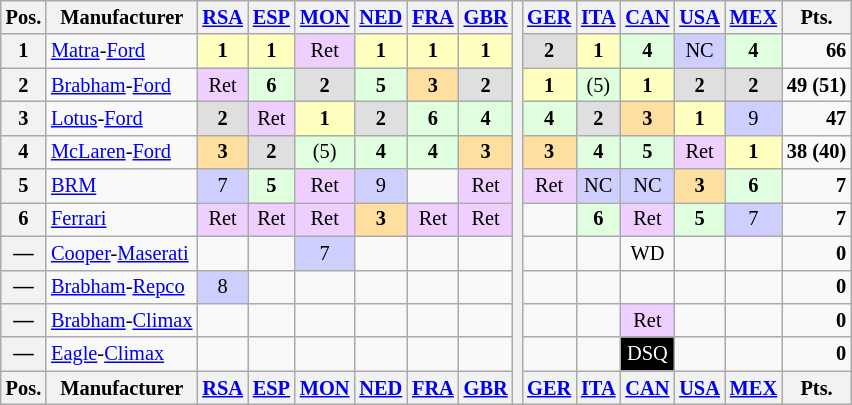<table class="wikitable" style="font-size: 85%; text-align:center;">
<tr valign="top">
<th style="vertical-align:middle;">Pos.</th>
<th style="vertical-align:middle;">Manufacturer</th>
<th><a href='#'>RSA</a><br></th>
<th><a href='#'>ESP</a><br></th>
<th><a href='#'>MON</a><br></th>
<th><a href='#'>NED</a><br></th>
<th><a href='#'>FRA</a><br></th>
<th><a href='#'>GBR</a><br></th>
<th rowspan="12"></th>
<th><a href='#'>GER</a><br></th>
<th><a href='#'>ITA</a><br></th>
<th><a href='#'>CAN</a><br></th>
<th><a href='#'>USA</a><br></th>
<th><a href='#'>MEX</a><br></th>
<th style="vertical-align:middle;">Pts.</th>
</tr>
<tr>
<th>1</th>
<td align="left"> <a href='#'>Matra</a>-<a href='#'>Ford</a></td>
<td style="background:#ffffbf;"><strong>1</strong></td>
<td style="background:#ffffbf;"><strong>1</strong></td>
<td style="background:#efcfff;">Ret</td>
<td style="background:#ffffbf;"><strong>1</strong></td>
<td style="background:#ffffbf;"><strong>1</strong></td>
<td style="background:#ffffbf;"><strong>1</strong></td>
<td style="background:#dfdfdf;"><strong>2</strong></td>
<td style="background:#ffffbf;"><strong>1</strong></td>
<td style="background:#dfffdf;"><strong>4</strong></td>
<td style="background:#cfcfff;">NC</td>
<td style="background:#dfffdf;"><strong>4</strong></td>
<td align="right"><strong>66</strong></td>
</tr>
<tr>
<th>2</th>
<td align="left"> <a href='#'>Brabham</a>-<a href='#'>Ford</a></td>
<td style="background:#efcfff;">Ret</td>
<td style="background:#dfffdf;"><strong>6</strong></td>
<td style="background:#dfdfdf;"><strong>2</strong></td>
<td style="background:#dfffdf;"><strong>5</strong></td>
<td style="background:#ffdf9f;"><strong>3</strong></td>
<td style="background:#dfdfdf;"><strong>2</strong></td>
<td style="background:#ffffbf;"><strong>1</strong></td>
<td style="background:#dfffdf;">(5)</td>
<td style="background:#ffffbf;"><strong>1</strong></td>
<td style="background:#dfdfdf;"><strong>2</strong></td>
<td style="background:#dfdfdf;"><strong>2</strong></td>
<td align="right"><strong>49 (51)</strong></td>
</tr>
<tr>
<th>3</th>
<td align="left"> <a href='#'>Lotus</a>-<a href='#'>Ford</a></td>
<td style="background:#dfdfdf;"><strong>2</strong></td>
<td style="background:#efcfff;">Ret</td>
<td style="background:#ffffbf;"><strong>1</strong></td>
<td style="background:#dfdfdf;"><strong>2</strong></td>
<td style="background:#dfffdf;"><strong>6</strong></td>
<td style="background:#dfffdf;"><strong>4</strong></td>
<td style="background:#dfffdf;"><strong>4</strong></td>
<td style="background:#dfdfdf;"><strong>2</strong></td>
<td style="background:#ffdf9f;"><strong>3</strong></td>
<td style="background:#ffffbf;"><strong>1</strong></td>
<td style="background:#cfcfff;">9</td>
<td align="right"><strong>47</strong></td>
</tr>
<tr>
<th>4</th>
<td align="left"> <a href='#'>McLaren</a>-<a href='#'>Ford</a></td>
<td style="background:#ffdf9f;"><strong>3</strong></td>
<td style="background:#dfdfdf;"><strong>2</strong></td>
<td style="background:#dfffdf;">(5)</td>
<td style="background:#dfffdf;"><strong>4</strong></td>
<td style="background:#dfffdf;"><strong>4</strong></td>
<td style="background:#ffdf9f;"><strong>3</strong></td>
<td style="background:#ffdf9f;"><strong>3</strong></td>
<td style="background:#dfffdf;"><strong>4</strong></td>
<td style="background:#dfffdf;"><strong>5</strong></td>
<td style="background:#efcfff;">Ret</td>
<td style="background:#ffffbf;"><strong>1</strong></td>
<td align="right"><strong>38 (40)</strong></td>
</tr>
<tr>
<th>5</th>
<td align="left"> <a href='#'>BRM</a></td>
<td style="background:#cfcfff;">7</td>
<td style="background:#dfffdf;"><strong>5</strong></td>
<td style="background:#efcfff;">Ret</td>
<td style="background:#cfcfff;">9</td>
<td></td>
<td style="background:#efcfff;">Ret</td>
<td style="background:#efcfff;">Ret</td>
<td style="background:#cfcfff;">NC</td>
<td style="background:#cfcfff;">NC</td>
<td style="background:#ffdf9f;"><strong>3</strong></td>
<td style="background:#dfffdf;"><strong>6</strong></td>
<td align="right"><strong>7</strong></td>
</tr>
<tr>
<th>6</th>
<td align="left"> <a href='#'>Ferrari</a></td>
<td style="background:#efcfff;">Ret</td>
<td style="background:#efcfff;">Ret</td>
<td style="background:#efcfff;">Ret</td>
<td style="background:#ffdf9f;"><strong>3</strong></td>
<td style="background:#efcfff;">Ret</td>
<td style="background:#efcfff;">Ret</td>
<td></td>
<td style="background:#dfffdf;"><strong>6</strong></td>
<td style="background:#efcfff;">Ret</td>
<td style="background:#dfffdf;"><strong>5</strong></td>
<td style="background:#cfcfff;">7</td>
<td align="right"><strong>7</strong></td>
</tr>
<tr>
<th>—</th>
<td align="left"> <a href='#'>Cooper</a>-<a href='#'>Maserati</a></td>
<td></td>
<td></td>
<td style="background:#cfcfff;">7</td>
<td></td>
<td></td>
<td></td>
<td></td>
<td></td>
<td>WD</td>
<td></td>
<td></td>
<td align="right"><strong>0</strong></td>
</tr>
<tr>
<th>—</th>
<td align="left"> <a href='#'>Brabham</a>-<a href='#'>Repco</a></td>
<td style="background:#cfcfff;">8</td>
<td></td>
<td></td>
<td></td>
<td></td>
<td></td>
<td></td>
<td></td>
<td></td>
<td></td>
<td></td>
<td align="right"><strong>0</strong></td>
</tr>
<tr>
<th>—</th>
<td align="left"> <a href='#'>Brabham</a>-<a href='#'>Climax</a></td>
<td></td>
<td></td>
<td></td>
<td></td>
<td></td>
<td></td>
<td></td>
<td></td>
<td style="background:#efcfff;">Ret</td>
<td></td>
<td></td>
<td align="right"><strong>0</strong></td>
</tr>
<tr>
<th>—</th>
<td align="left"> <a href='#'>Eagle</a>-<a href='#'>Climax</a></td>
<td></td>
<td></td>
<td></td>
<td></td>
<td></td>
<td></td>
<td></td>
<td></td>
<td style="background:#000; color:white;">DSQ</td>
<td></td>
<td></td>
<td align="right"><strong>0</strong></td>
</tr>
<tr valign="top">
<th style="vertical-align:middle;">Pos.</th>
<th style="vertical-align:middle;">Manufacturer</th>
<th><a href='#'>RSA</a><br></th>
<th><a href='#'>ESP</a><br></th>
<th><a href='#'>MON</a><br></th>
<th><a href='#'>NED</a><br></th>
<th><a href='#'>FRA</a><br></th>
<th><a href='#'>GBR</a><br></th>
<th><a href='#'>GER</a><br></th>
<th><a href='#'>ITA</a><br></th>
<th><a href='#'>CAN</a><br></th>
<th><a href='#'>USA</a><br></th>
<th><a href='#'>MEX</a><br></th>
<th style="vertical-align:middle;">Pts.</th>
</tr>
</table>
